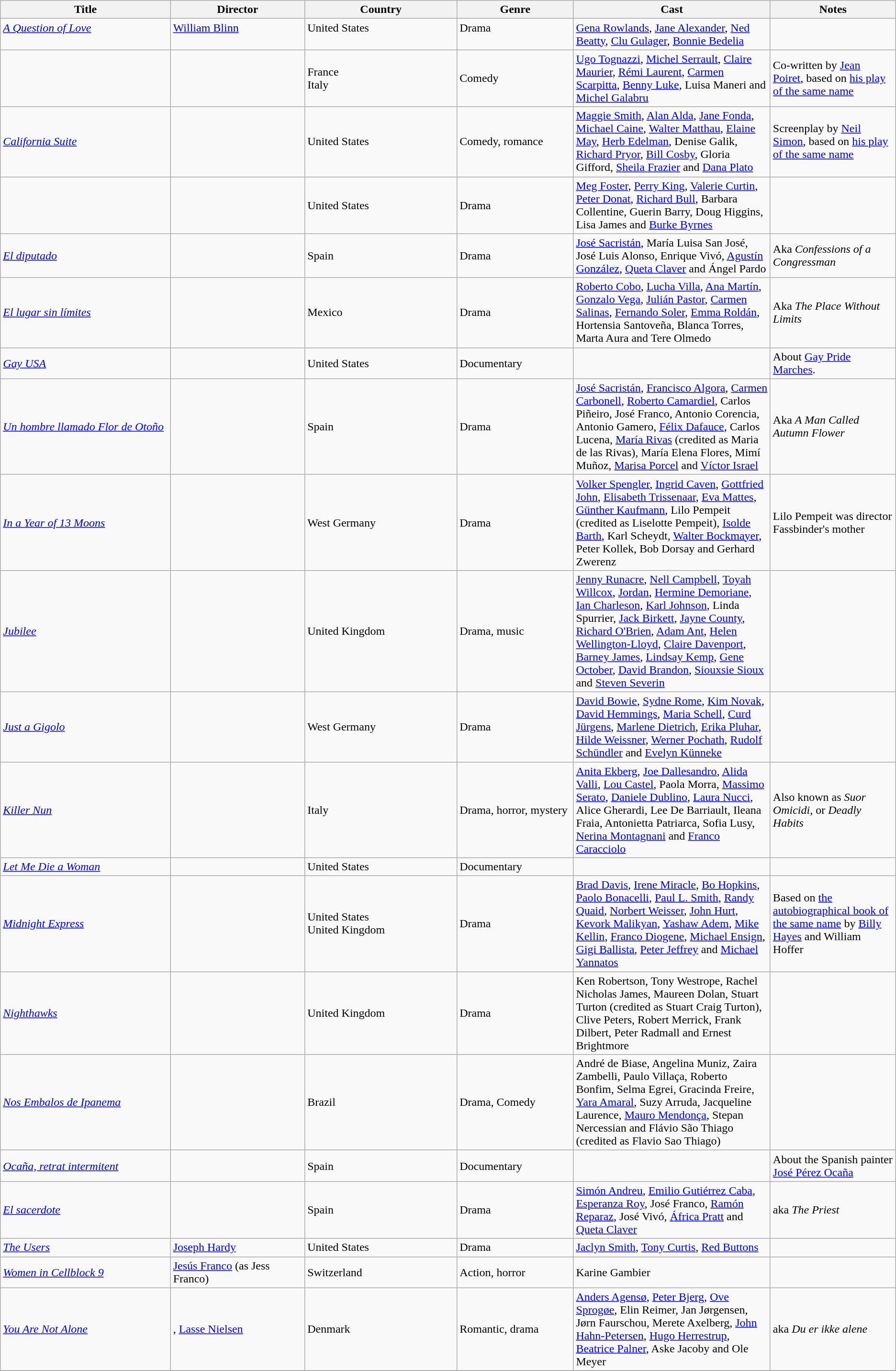<table class="wikitable sortable">
<tr>
<th width="19%">Title</th>
<th width="15%">Director</th>
<th width="17%">Country</th>
<th width="13%">Genre</th>
<th width="22%">Cast</th>
<th width="36%">Notes</th>
</tr>
<tr valign="top">
<td><em><a href='#'>A Question of Love</a></em></td>
<td><a href='#'>William Blinn</a></td>
<td>United States</td>
<td>Drama</td>
<td><a href='#'>Gena Rowlands</a>, <a href='#'>Jane Alexander</a>, <a href='#'>Ned Beatty</a>, <a href='#'>Clu Gulager</a>, <a href='#'>Bonnie Bedelia</a></td>
</tr>
<tr>
<td></td>
<td></td>
<td>France<br>Italy</td>
<td>Comedy</td>
<td><a href='#'>Ugo Tognazzi</a>, <a href='#'>Michel Serrault</a>, <a href='#'>Claire Maurier</a>, <a href='#'>Rémi Laurent</a>, <a href='#'>Carmen Scarpitta</a>, <a href='#'>Benny Luke</a>, Luisa Maneri and <a href='#'>Michel Galabru</a></td>
<td>Co-written by <a href='#'>Jean Poiret</a>, based on <a href='#'>his play of the same name</a></td>
</tr>
<tr>
<td><em><a href='#'>California Suite</a></em></td>
<td></td>
<td>United States</td>
<td>Comedy, romance</td>
<td><a href='#'>Maggie Smith</a>, <a href='#'>Alan Alda</a>, <a href='#'>Jane Fonda</a>, <a href='#'>Michael Caine</a>, <a href='#'>Walter Matthau</a>, <a href='#'>Elaine May</a>, <a href='#'>Herb Edelman</a>, Denise Galik, <a href='#'>Richard Pryor</a>, <a href='#'>Bill Cosby</a>, Gloria Gifford, <a href='#'>Sheila Frazier</a> and <a href='#'>Dana Plato</a></td>
<td>Screenplay by <a href='#'>Neil Simon</a>, based on <a href='#'>his play of the same name</a></td>
</tr>
<tr>
<td></td>
<td></td>
<td>United States</td>
<td>Drama</td>
<td><a href='#'>Meg Foster</a>, <a href='#'>Perry King</a>, <a href='#'>Valerie Curtin</a>, <a href='#'>Peter Donat</a>, <a href='#'>Richard Bull</a>, Barbara Collentine, Guerin Barry, Doug Higgins, Lisa James and <a href='#'>Burke Byrnes</a></td>
<td></td>
</tr>
<tr>
<td><em><a href='#'>El diputado</a></em></td>
<td></td>
<td>Spain</td>
<td>Drama</td>
<td><a href='#'>José Sacristán</a>, María Luisa San José, José Luis Alonso, Enrique Vivó, <a href='#'>Agustín González</a>, <a href='#'>Queta Claver</a> and Ángel Pardo</td>
<td>Aka <em>Confessions of a Congressman</em></td>
</tr>
<tr>
<td><em><a href='#'>El lugar sin límites</a></em></td>
<td></td>
<td>Mexico</td>
<td>Drama</td>
<td><a href='#'>Roberto Cobo</a>, <a href='#'>Lucha Villa</a>, <a href='#'>Ana Martín</a>, <a href='#'>Gonzalo Vega</a>, <a href='#'>Julián Pastor</a>, <a href='#'>Carmen Salinas</a>, <a href='#'>Fernando Soler</a>, <a href='#'>Emma Roldán</a>, Hortensia Santoveña, Blanca Torres, Marta Aura and  Tere Olmedo</td>
<td>Aka <em>The Place Without Limits</em></td>
</tr>
<tr>
<td><em><a href='#'>Gay USA</a></em></td>
<td></td>
<td>United States</td>
<td>Documentary</td>
<td></td>
<td>About <a href='#'>Gay Pride Marches</a>.</td>
</tr>
<tr>
<td><em><a href='#'>Un hombre llamado Flor de Otoño</a></em></td>
<td></td>
<td>Spain</td>
<td>Drama</td>
<td><a href='#'>José Sacristán</a>, <a href='#'>Francisco Algora</a>, <a href='#'>Carmen Carbonell</a>, <a href='#'>Roberto Camardiel</a>, Carlos Piñeiro, José Franco, Antonio Corencia, Antonio Gamero, <a href='#'>Félix Dafauce</a>, Carlos Lucena, <a href='#'>María Rivas</a> (credited as Maria de las Rivas), María Elena Flores, Mimí Muñoz, <a href='#'>Marisa Porcel</a> and <a href='#'>Víctor Israel</a></td>
<td>Aka <em>A Man Called Autumn Flower</em></td>
</tr>
<tr>
<td><em><a href='#'>In a Year of 13 Moons</a></em></td>
<td></td>
<td>West Germany</td>
<td>Drama</td>
<td><a href='#'>Volker Spengler</a>, <a href='#'>Ingrid Caven</a>, <a href='#'>Gottfried John</a>, <a href='#'>Elisabeth Trissenaar</a>, <a href='#'>Eva Mattes</a>, <a href='#'>Günther Kaufmann</a>, Lilo Pempeit (credited as Liselotte Pempeit), <a href='#'>Isolde Barth</a>, Karl Scheydt, <a href='#'>Walter Bockmayer</a>, Peter Kollek, Bob Dorsay and Gerhard Zwerenz</td>
<td>Lilo Pempeit was director Fassbinder's mother</td>
</tr>
<tr>
<td><em><a href='#'>Jubilee</a></em></td>
<td></td>
<td>United Kingdom</td>
<td>Drama, music</td>
<td><a href='#'>Jenny Runacre</a>, <a href='#'>Nell Campbell</a>, <a href='#'>Toyah Willcox</a>, <a href='#'>Jordan</a>, <a href='#'>Hermine Demoriane</a>, <a href='#'>Ian Charleson</a>, <a href='#'>Karl Johnson</a>, Linda Spurrier, <a href='#'>Jack Birkett</a>, <a href='#'>Jayne County</a>, <a href='#'>Richard O'Brien</a>, <a href='#'>Adam Ant</a>, <a href='#'>Helen Wellington-Lloyd</a>, <a href='#'>Claire Davenport</a>, <a href='#'>Barney James</a>, <a href='#'>Lindsay Kemp</a>, <a href='#'>Gene October</a>, <a href='#'>David Brandon</a>, <a href='#'>Siouxsie Sioux</a> and <a href='#'>Steven Severin</a></td>
<td></td>
</tr>
<tr>
<td><em><a href='#'>Just a Gigolo</a></em></td>
<td></td>
<td>West Germany</td>
<td>Drama</td>
<td><a href='#'>David Bowie</a>, <a href='#'>Sydne Rome</a>, <a href='#'>Kim Novak</a>, <a href='#'>David Hemmings</a>, <a href='#'>Maria Schell</a>, <a href='#'>Curd Jürgens</a>, <a href='#'>Marlene Dietrich</a>, <a href='#'>Erika Pluhar</a>, <a href='#'>Hilde Weissner</a>, <a href='#'>Werner Pochath</a>, <a href='#'>Rudolf Schündler</a> and <a href='#'>Evelyn Künneke</a></td>
<td></td>
</tr>
<tr>
<td><em><a href='#'>Killer Nun</a></em></td>
<td></td>
<td>Italy</td>
<td>Drama, horror, mystery</td>
<td><a href='#'>Anita Ekberg</a>, <a href='#'>Joe Dallesandro</a>, <a href='#'>Alida Valli</a>, <a href='#'>Lou Castel</a>, Paola Morra, <a href='#'>Massimo Serato</a>, <a href='#'>Daniele Dublino</a>, <a href='#'>Laura Nucci</a>, Alice Gherardi, Lee De Barriault, Ileana Fraia, Antonietta Patriarca, Sofia Lusy, <a href='#'>Nerina Montagnani</a> and <a href='#'>Franco Caracciolo</a></td>
<td>Also known as <em>Suor Omicidi</em>, or <em>Deadly Habits</em></td>
</tr>
<tr>
<td><em><a href='#'>Let Me Die a Woman</a></em></td>
<td></td>
<td>United States</td>
<td>Documentary</td>
<td></td>
<td></td>
</tr>
<tr>
<td><em><a href='#'>Midnight Express</a></em></td>
<td></td>
<td>United States<br>United Kingdom</td>
<td>Drama</td>
<td><a href='#'>Brad Davis</a>, <a href='#'>Irene Miracle</a>, <a href='#'>Bo Hopkins</a>, <a href='#'>Paolo Bonacelli</a>, <a href='#'>Paul L. Smith</a>, <a href='#'>Randy Quaid</a>, <a href='#'>Norbert Weisser</a>, <a href='#'>John Hurt</a>, <a href='#'>Kevork Malikyan</a>, <a href='#'>Yashaw Adem</a>, <a href='#'>Mike Kellin</a>, <a href='#'>Franco Diogene</a>, <a href='#'>Michael Ensign</a>, <a href='#'>Gigi Ballista</a>, <a href='#'>Peter Jeffrey</a> and <a href='#'>Michael Yannatos</a></td>
<td>Based on <a href='#'>the autobiographical book of the same name</a> by <a href='#'>Billy Hayes</a> and William Hoffer</td>
</tr>
<tr>
<td><em><a href='#'>Nighthawks</a></em></td>
<td></td>
<td>United Kingdom</td>
<td>Drama</td>
<td>Ken Robertson, Tony Westrope, Rachel Nicholas James, Maureen Dolan, Stuart Turton (credited as Stuart Craig Turton), Clive Peters, Robert Merrick, Frank Dilbert, Peter Radmall and Ernest Brightmore</td>
<td></td>
</tr>
<tr>
<td><em><a href='#'>Nos Embalos de Ipanema</a></em></td>
<td></td>
<td>Brazil</td>
<td>Drama, Comedy</td>
<td>André de Biase, Angelina Muniz, Zaira Zambelli, Paulo Villaça, Roberto Bonfim, Selma Egrei, Gracinda Freire, <a href='#'>Yara Amaral</a>, Suzy Arruda, Jacqueline Laurence, <a href='#'>Mauro Mendonça</a>, Stepan Nercessian and Flávio São Thiago (credited as Flavio Sao Thiago)</td>
<td></td>
</tr>
<tr>
<td><em><a href='#'>Ocaña, retrat intermitent</a></em></td>
<td></td>
<td>Spain</td>
<td>Documentary</td>
<td></td>
<td>About the Spanish painter <a href='#'>José Pérez Ocaña</a></td>
</tr>
<tr>
<td><em><a href='#'>El sacerdote</a></em></td>
<td></td>
<td>Spain</td>
<td>Drama</td>
<td><a href='#'>Simón Andreu</a>, <a href='#'>Emilio Gutiérrez Caba</a>, <a href='#'>Esperanza Roy</a>, José Franco, <a href='#'>Ramón Reparaz</a>, José Vivó, <a href='#'>África Pratt</a> and <a href='#'>Queta Claver</a></td>
<td>aka <em>The Priest</em></td>
</tr>
<tr>
<td><em><a href='#'>The Users</a></em></td>
<td><a href='#'>Joseph Hardy</a></td>
<td>United States</td>
<td>Drama</td>
<td><a href='#'>Jaclyn Smith</a>, <a href='#'>Tony Curtis</a>, <a href='#'>Red Buttons</a></td>
<td></td>
</tr>
<tr>
<td><em><a href='#'>Women in Cellblock 9</a></em></td>
<td><a href='#'>Jesús Franco</a> (as Jess Franco)</td>
<td>Switzerland</td>
<td>Action, horror</td>
<td>Karine Gambier</td>
<td></td>
</tr>
<tr>
<td><em><a href='#'>You Are Not Alone</a></em></td>
<td>, <a href='#'>Lasse Nielsen</a></td>
<td>Denmark</td>
<td>Romantic, drama</td>
<td><a href='#'>Anders Agensø</a>, <a href='#'>Peter Bjerg</a>, <a href='#'>Ove Sprogøe</a>, Elin Reimer, Jan Jørgensen, Jørn Faurschou, Merete Axelberg, <a href='#'>John Hahn-Petersen</a>, <a href='#'>Hugo Herrestrup</a>, <a href='#'>Beatrice Palner</a>, Aske Jacoby and Ole Meyer</td>
<td>aka <em>Du er ikke alene</em></td>
</tr>
<tr>
</tr>
</table>
